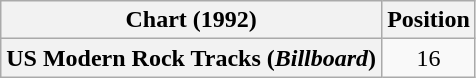<table class="wikitable plainrowheaders" style="text-align:center">
<tr>
<th scope="col">Chart (1992)</th>
<th scope="col">Position</th>
</tr>
<tr>
<th scope="row">US Modern Rock Tracks (<em>Billboard</em>)</th>
<td>16</td>
</tr>
</table>
